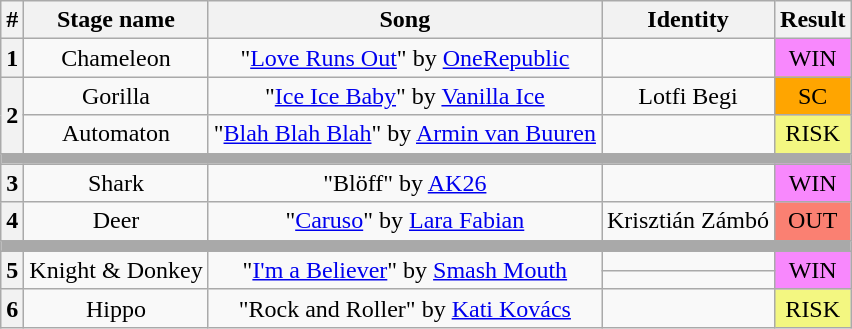<table class="wikitable plainrowheaders" style="text-align: center">
<tr>
<th>#</th>
<th>Stage name</th>
<th>Song</th>
<th>Identity</th>
<th>Result</th>
</tr>
<tr>
<th>1</th>
<td>Chameleon</td>
<td>"<a href='#'>Love Runs Out</a>" by <a href='#'>OneRepublic</a></td>
<td></td>
<td bgcolor="F888FD">WIN</td>
</tr>
<tr>
<th rowspan="2">2</th>
<td>Gorilla</td>
<td>"<a href='#'>Ice Ice Baby</a>" by <a href='#'>Vanilla Ice</a></td>
<td>Lotfi Begi</td>
<td bgcolor="orange">SC</td>
</tr>
<tr>
<td>Automaton</td>
<td>"<a href='#'>Blah Blah Blah</a>" by <a href='#'>Armin van Buuren</a></td>
<td></td>
<td bgcolor="F3F781">RISK</td>
</tr>
<tr>
<th colspan="5" style="background:darkgrey"></th>
</tr>
<tr>
<th>3</th>
<td>Shark</td>
<td>"Blöff" by <a href='#'>AK26</a></td>
<td></td>
<td bgcolor="F888FD">WIN</td>
</tr>
<tr>
<th>4</th>
<td>Deer</td>
<td>"<a href='#'>Caruso</a>" by <a href='#'>Lara Fabian</a></td>
<td>Krisztián Zámbó</td>
<td bgcolor="salmon">OUT</td>
</tr>
<tr>
<th colspan="5" style="background:darkgrey"></th>
</tr>
<tr>
<th rowspan="2">5</th>
<td rowspan="2">Knight & Donkey</td>
<td rowspan="2">"<a href='#'>I'm a Believer</a>" by <a href='#'>Smash Mouth</a></td>
<td></td>
<td rowspan="2" bgcolor="F888FD">WIN</td>
</tr>
<tr>
<td></td>
</tr>
<tr>
<th>6</th>
<td>Hippo</td>
<td>"Rock and Roller" by <a href='#'>Kati Kovács</a></td>
<td></td>
<td bgcolor="F3F781">RISK</td>
</tr>
</table>
